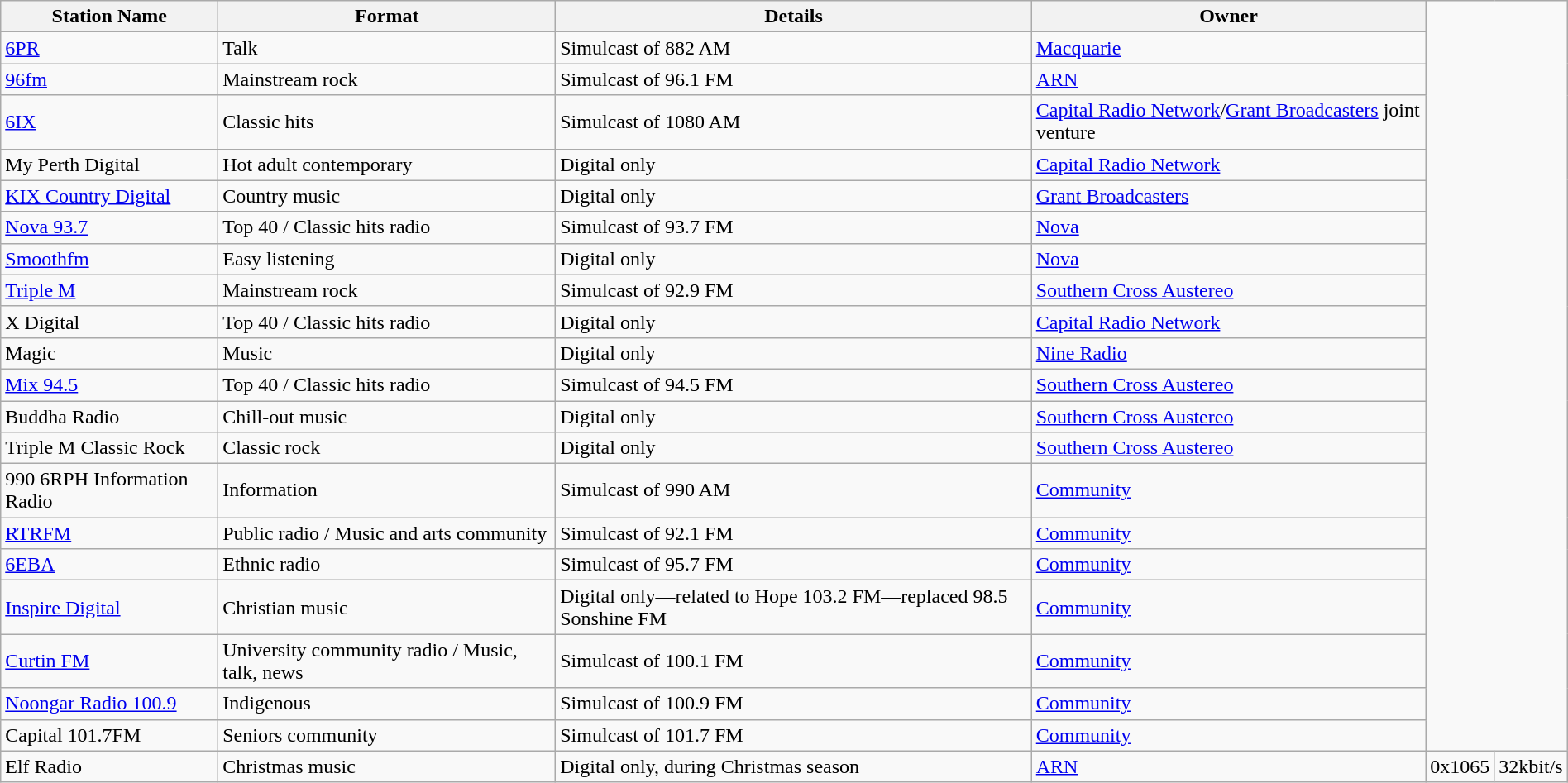<table class="wikitable" width="100%">
<tr>
<th>Station Name</th>
<th>Format</th>
<th>Details</th>
<th>Owner</th>
</tr>
<tr>
<td><a href='#'>6PR</a></td>
<td>Talk</td>
<td>Simulcast of 882 AM</td>
<td><a href='#'>Macquarie</a></td>
</tr>
<tr>
<td><a href='#'>96fm</a></td>
<td>Mainstream rock</td>
<td>Simulcast of 96.1 FM</td>
<td><a href='#'>ARN</a></td>
</tr>
<tr>
<td><a href='#'>6IX</a></td>
<td>Classic hits</td>
<td>Simulcast of 1080 AM</td>
<td><a href='#'>Capital Radio Network</a>/<a href='#'>Grant Broadcasters</a> joint venture</td>
</tr>
<tr>
<td>My Perth Digital</td>
<td>Hot adult contemporary</td>
<td>Digital only</td>
<td><a href='#'>Capital Radio Network</a></td>
</tr>
<tr>
<td><a href='#'>KIX Country Digital</a></td>
<td>Country music</td>
<td>Digital only</td>
<td><a href='#'>Grant Broadcasters</a></td>
</tr>
<tr>
<td><a href='#'>Nova 93.7</a></td>
<td>Top 40 / Classic hits radio</td>
<td>Simulcast of 93.7 FM</td>
<td><a href='#'>Nova</a></td>
</tr>
<tr>
<td><a href='#'>Smoothfm</a></td>
<td>Easy listening</td>
<td>Digital only</td>
<td><a href='#'>Nova</a></td>
</tr>
<tr>
<td><a href='#'>Triple M</a></td>
<td>Mainstream rock</td>
<td>Simulcast of 92.9 FM</td>
<td><a href='#'>Southern Cross Austereo</a></td>
</tr>
<tr>
<td>X Digital</td>
<td>Top 40 / Classic hits radio</td>
<td>Digital only</td>
<td><a href='#'>Capital Radio Network</a></td>
</tr>
<tr>
<td>Magic</td>
<td>Music</td>
<td>Digital only</td>
<td><a href='#'>Nine Radio</a></td>
</tr>
<tr>
<td><a href='#'>Mix 94.5</a></td>
<td>Top 40 / Classic hits radio</td>
<td>Simulcast of 94.5 FM</td>
<td><a href='#'>Southern Cross Austereo</a></td>
</tr>
<tr>
<td>Buddha Radio</td>
<td>Chill-out music</td>
<td>Digital only</td>
<td><a href='#'>Southern Cross Austereo</a></td>
</tr>
<tr>
<td>Triple M Classic Rock</td>
<td>Classic rock</td>
<td>Digital only</td>
<td><a href='#'>Southern Cross Austereo</a></td>
</tr>
<tr>
<td>990 6RPH Information Radio</td>
<td>Information</td>
<td>Simulcast of 990 AM</td>
<td><a href='#'>Community</a></td>
</tr>
<tr>
<td><a href='#'>RTRFM</a></td>
<td>Public radio / Music and arts community</td>
<td>Simulcast of 92.1 FM</td>
<td><a href='#'>Community</a></td>
</tr>
<tr>
<td><a href='#'>6EBA</a></td>
<td>Ethnic radio</td>
<td>Simulcast of 95.7 FM</td>
<td><a href='#'>Community</a></td>
</tr>
<tr>
<td><a href='#'>Inspire Digital</a></td>
<td>Christian music</td>
<td>Digital only—related to Hope 103.2 FM—replaced 98.5 Sonshine FM</td>
<td><a href='#'>Community</a></td>
</tr>
<tr>
<td><a href='#'>Curtin FM</a></td>
<td>University community radio / Music, talk, news</td>
<td>Simulcast of 100.1 FM</td>
<td><a href='#'>Community</a></td>
</tr>
<tr>
<td><a href='#'>Noongar Radio 100.9</a></td>
<td>Indigenous</td>
<td>Simulcast of 100.9 FM</td>
<td><a href='#'>Community</a></td>
</tr>
<tr>
<td>Capital 101.7FM</td>
<td>Seniors community</td>
<td>Simulcast of 101.7 FM</td>
<td><a href='#'>Community</a></td>
</tr>
<tr>
<td>Elf Radio</td>
<td>Christmas music</td>
<td>Digital only, during Christmas season</td>
<td><a href='#'>ARN</a></td>
<td>0x1065</td>
<td>32kbit/s</td>
</tr>
</table>
